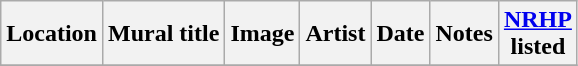<table class="wikitable sortable">
<tr>
<th>Location</th>
<th>Mural title</th>
<th>Image</th>
<th>Artist</th>
<th>Date</th>
<th>Notes</th>
<th><a href='#'>NRHP</a><br>listed</th>
</tr>
<tr>
</tr>
</table>
